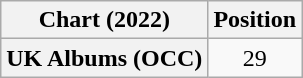<table class="wikitable plainrowheaders">
<tr>
<th>Chart (2022)</th>
<th>Position</th>
</tr>
<tr>
<th scope="row">UK Albums (OCC)</th>
<td align="center">29</td>
</tr>
</table>
